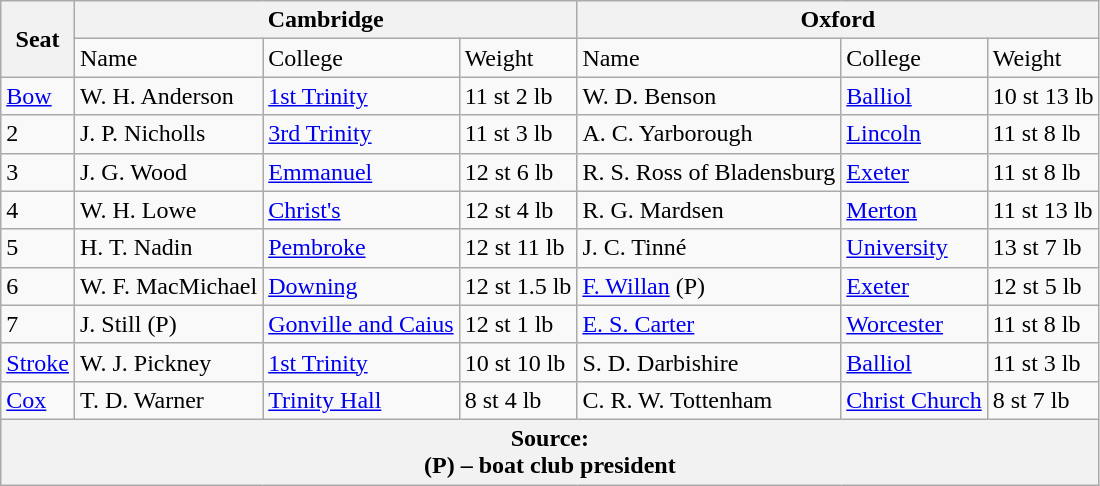<table class=wikitable>
<tr>
<th rowspan="2">Seat</th>
<th colspan="3">Cambridge <br> </th>
<th colspan="3">Oxford <br> </th>
</tr>
<tr>
<td>Name</td>
<td>College</td>
<td>Weight</td>
<td>Name</td>
<td>College</td>
<td>Weight</td>
</tr>
<tr>
<td><a href='#'>Bow</a></td>
<td>W. H. Anderson</td>
<td><a href='#'>1st Trinity</a></td>
<td>11 st 2 lb</td>
<td>W. D. Benson</td>
<td><a href='#'>Balliol</a></td>
<td>10 st 13 lb</td>
</tr>
<tr>
<td>2</td>
<td>J. P. Nicholls</td>
<td><a href='#'>3rd Trinity</a></td>
<td>11 st 3 lb</td>
<td>A. C. Yarborough</td>
<td><a href='#'>Lincoln</a></td>
<td>11 st 8 lb</td>
</tr>
<tr>
<td>3</td>
<td>J. G. Wood</td>
<td><a href='#'>Emmanuel</a></td>
<td>12 st 6 lb</td>
<td>R. S. Ross of Bladensburg</td>
<td><a href='#'>Exeter</a></td>
<td>11 st 8 lb</td>
</tr>
<tr>
<td>4</td>
<td>W. H. Lowe</td>
<td><a href='#'>Christ's</a></td>
<td>12 st 4 lb</td>
<td>R. G. Mardsen</td>
<td><a href='#'>Merton</a></td>
<td>11 st 13 lb</td>
</tr>
<tr>
<td>5</td>
<td>H. T. Nadin</td>
<td><a href='#'>Pembroke</a></td>
<td>12 st 11 lb</td>
<td>J. C. Tinné</td>
<td><a href='#'>University</a></td>
<td>13 st 7 lb</td>
</tr>
<tr>
<td>6</td>
<td>W. F. MacMichael</td>
<td><a href='#'>Downing</a></td>
<td>12 st 1.5 lb</td>
<td><a href='#'>F. Willan</a> (P)</td>
<td><a href='#'>Exeter</a></td>
<td>12 st 5 lb</td>
</tr>
<tr>
<td>7</td>
<td>J. Still (P)</td>
<td><a href='#'>Gonville and Caius</a></td>
<td>12 st 1 lb</td>
<td><a href='#'>E. S. Carter</a></td>
<td><a href='#'>Worcester</a></td>
<td>11 st 8 lb</td>
</tr>
<tr>
<td><a href='#'>Stroke</a></td>
<td>W. J. Pickney</td>
<td><a href='#'>1st Trinity</a></td>
<td>10 st 10 lb</td>
<td>S. D. Darbishire</td>
<td><a href='#'>Balliol</a></td>
<td>11 st 3 lb</td>
</tr>
<tr>
<td><a href='#'>Cox</a></td>
<td>T. D. Warner</td>
<td><a href='#'>Trinity Hall</a></td>
<td>8 st 4 lb</td>
<td>C. R. W. Tottenham</td>
<td><a href='#'>Christ Church</a></td>
<td>8 st 7 lb</td>
</tr>
<tr>
<th colspan="7">Source:<br>(P) – boat club president</th>
</tr>
</table>
